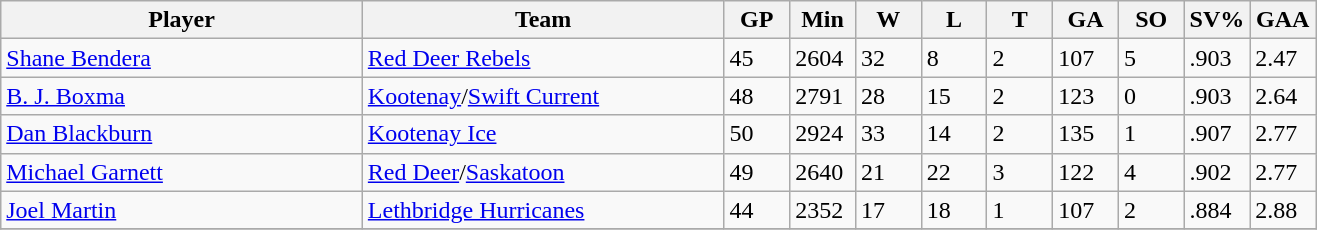<table class="wikitable">
<tr>
<th bgcolor="#DDDDFF" width="27.5%">Player</th>
<th bgcolor="#DDDDFF" width="27.5%">Team</th>
<th bgcolor="#DDDDFF" width="5%">GP</th>
<th bgcolor="#DDDDFF" width="5%">Min</th>
<th bgcolor="#DDDDFF" width="5%">W</th>
<th bgcolor="#DDDDFF" width="5%">L</th>
<th bgcolor="#DDDDFF" width="5%">T</th>
<th bgcolor="#DDDDFF" width="5%">GA</th>
<th bgcolor="#DDDDFF" width="5%">SO</th>
<th bgcolor="#DDDDFF" width="5%">SV%</th>
<th bgcolor="#DDDDFF" width="5%">GAA</th>
</tr>
<tr>
<td><a href='#'>Shane Bendera</a></td>
<td><a href='#'>Red Deer Rebels</a></td>
<td>45</td>
<td>2604</td>
<td>32</td>
<td>8</td>
<td>2</td>
<td>107</td>
<td>5</td>
<td>.903</td>
<td>2.47</td>
</tr>
<tr>
<td><a href='#'>B. J. Boxma</a></td>
<td><a href='#'>Kootenay</a>/<a href='#'>Swift Current</a></td>
<td>48</td>
<td>2791</td>
<td>28</td>
<td>15</td>
<td>2</td>
<td>123</td>
<td>0</td>
<td>.903</td>
<td>2.64</td>
</tr>
<tr>
<td><a href='#'>Dan Blackburn</a></td>
<td><a href='#'>Kootenay Ice</a></td>
<td>50</td>
<td>2924</td>
<td>33</td>
<td>14</td>
<td>2</td>
<td>135</td>
<td>1</td>
<td>.907</td>
<td>2.77</td>
</tr>
<tr>
<td><a href='#'>Michael Garnett</a></td>
<td><a href='#'>Red Deer</a>/<a href='#'>Saskatoon</a></td>
<td>49</td>
<td>2640</td>
<td>21</td>
<td>22</td>
<td>3</td>
<td>122</td>
<td>4</td>
<td>.902</td>
<td>2.77</td>
</tr>
<tr>
<td><a href='#'>Joel Martin</a></td>
<td><a href='#'>Lethbridge Hurricanes</a></td>
<td>44</td>
<td>2352</td>
<td>17</td>
<td>18</td>
<td>1</td>
<td>107</td>
<td>2</td>
<td>.884</td>
<td>2.88</td>
</tr>
<tr>
</tr>
</table>
